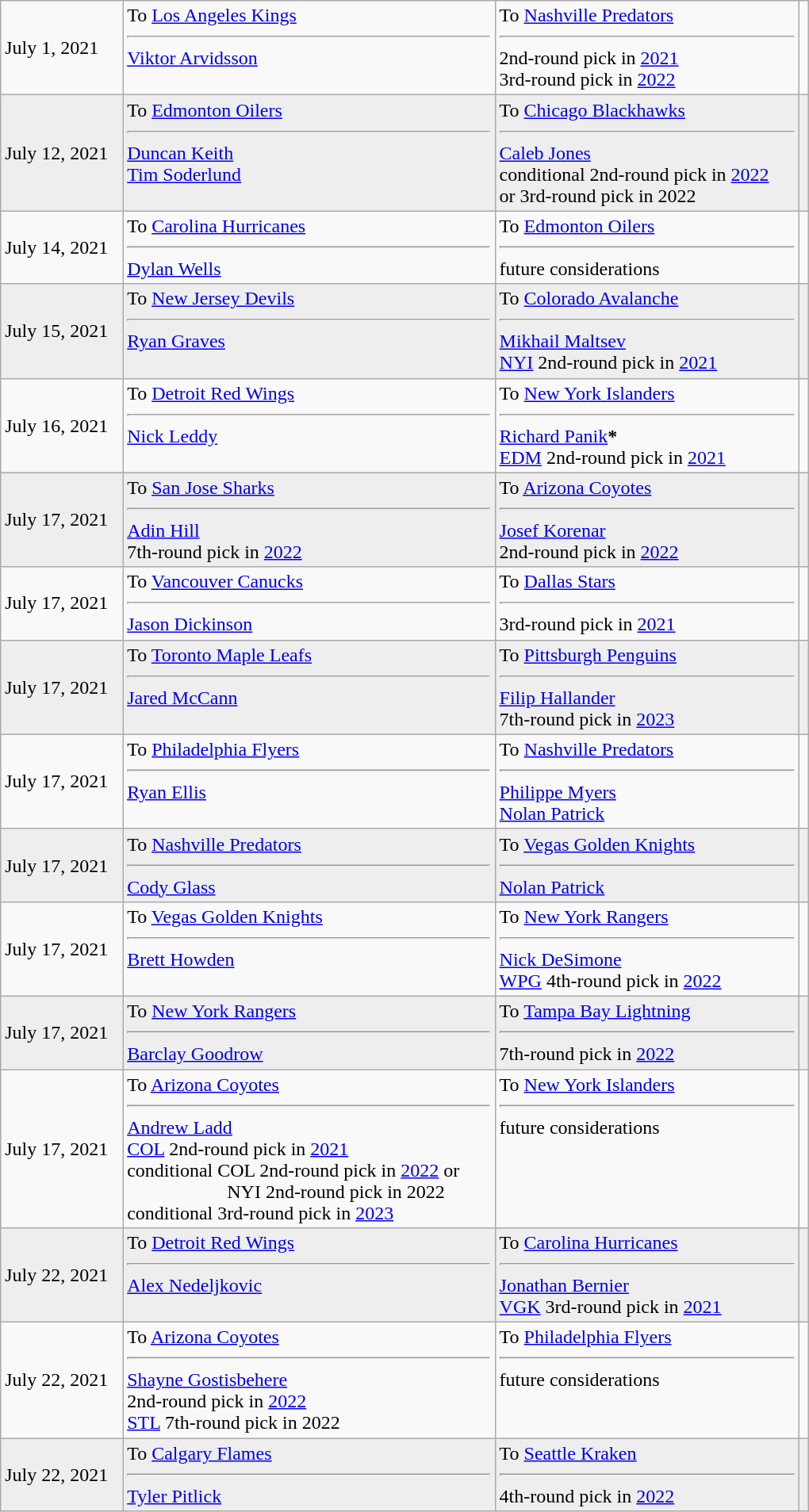<table cellspacing=0 class="wikitable" style="border:1px solid #999999; width:680px;">
<tr>
<td>July 1, 2021</td>
<td valign="top">To <a href='#'>Los Angeles Kings</a><hr><a href='#'>Viktor Arvidsson</a></td>
<td valign="top">To <a href='#'>Nashville Predators</a><hr>2nd-round pick in <a href='#'>2021</a><br>3rd-round pick in <a href='#'>2022</a></td>
<td></td>
</tr>
<tr bgcolor="eeeeee">
<td>July 12, 2021</td>
<td valign="top">To <a href='#'>Edmonton Oilers</a><hr><a href='#'>Duncan Keith</a><br><a href='#'>Tim Soderlund</a></td>
<td valign="top">To <a href='#'>Chicago Blackhawks</a><hr><a href='#'>Caleb Jones</a><br><span>conditional</span> 2nd-round pick in <a href='#'>2022</a><br>or 3rd-round pick in 2022</td>
<td></td>
</tr>
<tr>
<td>July 14, 2021</td>
<td valign="top">To <a href='#'>Carolina Hurricanes</a><hr><a href='#'>Dylan Wells</a></td>
<td valign="top">To <a href='#'>Edmonton Oilers</a><hr><span>future considerations</span></td>
<td></td>
</tr>
<tr bgcolor="eeeeee">
<td>July 15, 2021</td>
<td valign="top">To <a href='#'>New Jersey Devils</a><hr><a href='#'>Ryan Graves</a></td>
<td valign="top">To <a href='#'>Colorado Avalanche</a><hr><a href='#'>Mikhail Maltsev</a><br><a href='#'>NYI</a> 2nd-round pick in <a href='#'>2021</a></td>
<td></td>
</tr>
<tr>
<td>July 16, 2021</td>
<td valign="top">To <a href='#'>Detroit Red Wings</a><hr><a href='#'>Nick Leddy</a></td>
<td valign="top">To <a href='#'>New York Islanders</a><hr><a href='#'>Richard Panik</a><span><strong>*</strong></span><br><a href='#'>EDM</a> 2nd-round pick in <a href='#'>2021</a></td>
<td></td>
</tr>
<tr bgcolor="eeeeee">
<td>July 17, 2021</td>
<td valign="top">To <a href='#'>San Jose Sharks</a><hr><a href='#'>Adin Hill</a><br>7th-round pick in <a href='#'>2022</a></td>
<td valign="top">To <a href='#'>Arizona Coyotes</a><hr><a href='#'>Josef Korenar</a><br>2nd-round pick in <a href='#'>2022</a></td>
<td></td>
</tr>
<tr>
<td>July 17, 2021</td>
<td valign="top">To <a href='#'>Vancouver Canucks</a><hr><a href='#'>Jason Dickinson</a></td>
<td valign="top">To <a href='#'>Dallas Stars</a><hr>3rd-round pick in <a href='#'>2021</a></td>
<td></td>
</tr>
<tr bgcolor="eeeeee">
<td>July 17, 2021</td>
<td valign="top">To <a href='#'>Toronto Maple Leafs</a><hr><a href='#'>Jared McCann</a></td>
<td valign="top">To <a href='#'>Pittsburgh Penguins</a><hr><a href='#'>Filip Hallander</a><br>7th-round pick in <a href='#'>2023</a></td>
<td></td>
</tr>
<tr>
<td>July 17, 2021</td>
<td valign="top">To <a href='#'>Philadelphia Flyers</a><hr><a href='#'>Ryan Ellis</a></td>
<td valign="top">To <a href='#'>Nashville Predators</a><hr><a href='#'>Philippe Myers</a><br><a href='#'>Nolan Patrick</a></td>
<td></td>
</tr>
<tr bgcolor="eeeeee">
<td>July 17, 2021</td>
<td valign="top">To <a href='#'>Nashville Predators</a><hr><a href='#'>Cody Glass</a></td>
<td valign="top">To <a href='#'>Vegas Golden Knights</a><hr><a href='#'>Nolan Patrick</a></td>
<td></td>
</tr>
<tr>
<td>July 17, 2021</td>
<td valign="top">To <a href='#'>Vegas Golden Knights</a><hr><a href='#'>Brett Howden</a></td>
<td valign="top">To <a href='#'>New York Rangers</a><hr><a href='#'>Nick DeSimone</a><br><a href='#'>WPG</a> 4th-round pick in <a href='#'>2022</a></td>
<td></td>
</tr>
<tr bgcolor="eeeeee">
<td>July 17, 2021</td>
<td valign="top">To <a href='#'>New York Rangers</a><hr><a href='#'>Barclay Goodrow</a></td>
<td valign="top">To <a href='#'>Tampa Bay Lightning</a><hr>7th-round pick in <a href='#'>2022</a></td>
<td></td>
</tr>
<tr>
<td>July 17, 2021</td>
<td valign="top">To <a href='#'>Arizona Coyotes</a><hr><a href='#'>Andrew Ladd</a><br><a href='#'>COL</a> 2nd-round pick in <a href='#'>2021</a><br><span>conditional</span> COL 2nd-round pick in <a href='#'>2022</a> or<br>      NYI 2nd-round pick in 2022<br><span>conditional</span> 3rd-round pick in <a href='#'>2023</a></td>
<td valign="top">To <a href='#'>New York Islanders</a><hr><span>future considerations</span></td>
<td></td>
</tr>
<tr bgcolor="eeeeee">
<td>July 22, 2021</td>
<td valign="top">To <a href='#'>Detroit Red Wings</a><hr><a href='#'>Alex Nedeljkovic</a></td>
<td valign="top">To <a href='#'>Carolina Hurricanes</a><hr><a href='#'>Jonathan Bernier</a><br><a href='#'>VGK</a> 3rd-round pick in <a href='#'>2021</a></td>
<td></td>
</tr>
<tr>
<td>July 22, 2021</td>
<td valign="top">To <a href='#'>Arizona Coyotes</a><hr><a href='#'>Shayne Gostisbehere</a><br>2nd-round pick in <a href='#'>2022</a><br><a href='#'>STL</a> 7th-round pick in 2022</td>
<td valign="top">To <a href='#'>Philadelphia Flyers</a><hr><span>future considerations</span></td>
<td></td>
</tr>
<tr bgcolor="eeeeee">
<td>July 22, 2021</td>
<td valign="top">To <a href='#'>Calgary Flames</a><hr><a href='#'>Tyler Pitlick</a></td>
<td valign="top">To <a href='#'>Seattle Kraken</a><hr>4th-round pick in <a href='#'>2022</a></td>
<td></td>
</tr>
</table>
